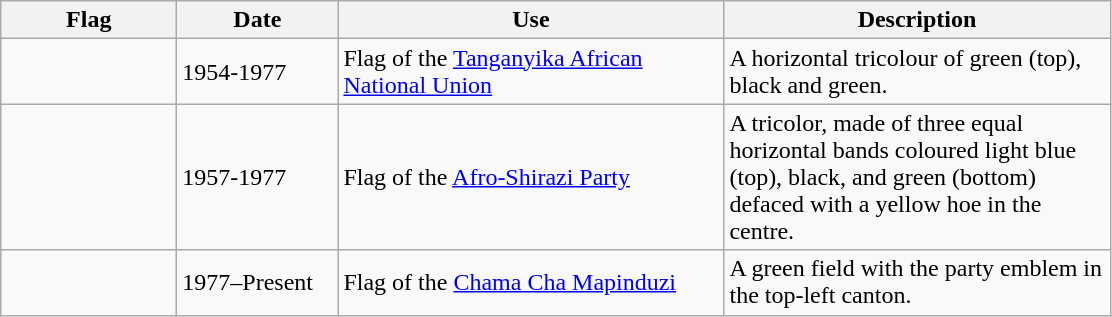<table class="wikitable">
<tr>
<th style="width:110px;">Flag</th>
<th style="width:100px;">Date</th>
<th style="width:250px;">Use</th>
<th style="width:250px;">Description</th>
</tr>
<tr>
<td></td>
<td>1954-1977</td>
<td>Flag of the <a href='#'>Tanganyika African National Union</a></td>
<td>A horizontal tricolour of green (top), black and green.</td>
</tr>
<tr>
<td></td>
<td>1957-1977</td>
<td>Flag of the <a href='#'>Afro-Shirazi Party</a></td>
<td>A tricolor, made of three equal horizontal bands coloured light blue (top), black, and green (bottom) defaced with a yellow hoe in the centre.</td>
</tr>
<tr>
<td></td>
<td>1977–Present</td>
<td>Flag of the <a href='#'>Chama Cha Mapinduzi</a></td>
<td>A green field with the party emblem in the top-left canton.</td>
</tr>
</table>
